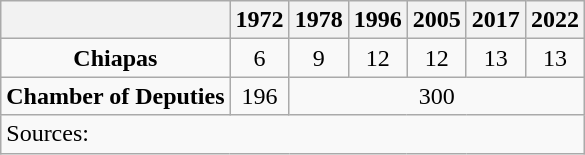<table class="wikitable mw-collapsible" style="text-align: center">
<tr>
<th></th>
<th>1972</th>
<th>1978</th>
<th>1996</th>
<th>2005</th>
<th>2017</th>
<th>2022</th>
</tr>
<tr>
<td><strong>Chiapas</strong></td>
<td>6</td>
<td>9</td>
<td>12</td>
<td>12</td>
<td>13</td>
<td>13</td>
</tr>
<tr>
<td><strong>Chamber of Deputies</strong></td>
<td>196</td>
<td colspan=5>300</td>
</tr>
<tr>
<td colspan=7 style="text-align: left">Sources: </td>
</tr>
</table>
